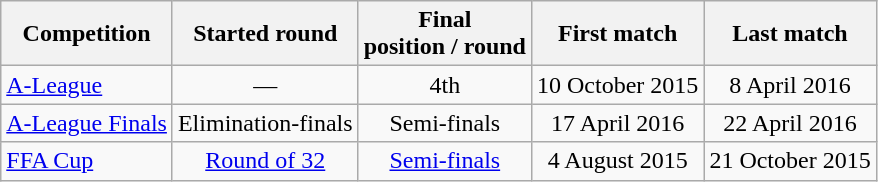<table class="wikitable">
<tr>
<th>Competition</th>
<th>Started round</th>
<th>Final <br>position / round</th>
<th>First match</th>
<th>Last match</th>
</tr>
<tr style="text-align: center">
<td align=left><a href='#'>A-League</a></td>
<td>—</td>
<td>4th</td>
<td>10 October 2015</td>
<td>8 April 2016</td>
</tr>
<tr style="text-align: center">
<td align=left><a href='#'>A-League Finals</a></td>
<td>Elimination-finals</td>
<td>Semi-finals</td>
<td>17 April 2016</td>
<td>22 April 2016</td>
</tr>
<tr style="text-align: center">
<td align=left><a href='#'>FFA Cup</a></td>
<td><a href='#'>Round of 32</a></td>
<td><a href='#'>Semi-finals</a></td>
<td>4 August 2015</td>
<td>21 October 2015</td>
</tr>
</table>
